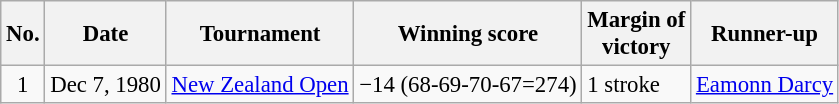<table class="wikitable" style="font-size:95%;">
<tr>
<th>No.</th>
<th>Date</th>
<th>Tournament</th>
<th>Winning score</th>
<th>Margin of<br>victory</th>
<th>Runner-up</th>
</tr>
<tr>
<td align=center>1</td>
<td align=right>Dec 7, 1980</td>
<td><a href='#'>New Zealand Open</a></td>
<td>−14 (68-69-70-67=274)</td>
<td>1 stroke</td>
<td> <a href='#'>Eamonn Darcy</a></td>
</tr>
</table>
